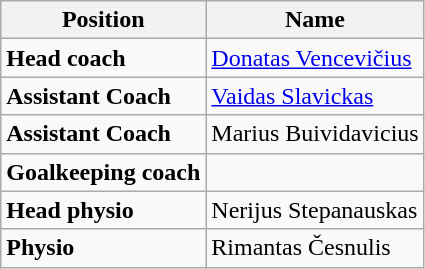<table class="wikitable">
<tr>
<th>Position</th>
<th>Name</th>
</tr>
<tr>
<td><strong>Head coach</strong></td>
<td> <a href='#'>Donatas Vencevičius</a></td>
</tr>
<tr>
<td><strong>Assistant Coach</strong></td>
<td> <a href='#'>Vaidas Slavickas</a></td>
</tr>
<tr>
<td><strong>Assistant Coach</strong></td>
<td> Marius Buividavicius</td>
</tr>
<tr>
<td><strong>Goalkeeping coach</strong></td>
<td></td>
</tr>
<tr>
<td><strong>Head physio</strong></td>
<td> Nerijus Stepanauskas</td>
</tr>
<tr>
<td><strong>Physio</strong></td>
<td> Rimantas Česnulis</td>
</tr>
</table>
